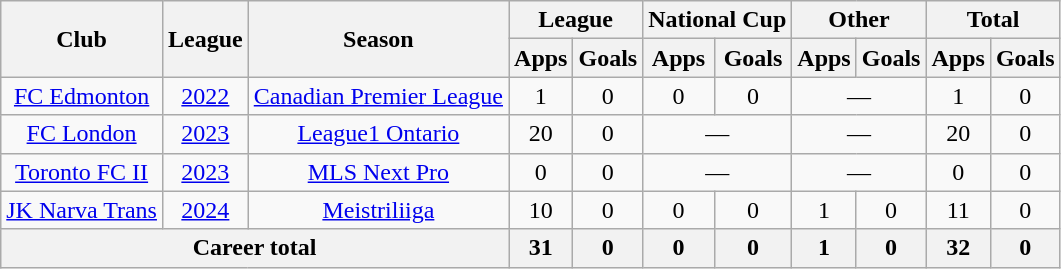<table class="wikitable" style="text-align: center;">
<tr>
<th rowspan="2">Club</th>
<th rowspan="2">League</th>
<th rowspan="2">Season</th>
<th colspan="2">League</th>
<th colspan="2">National Cup</th>
<th colspan="2">Other</th>
<th colspan="2">Total</th>
</tr>
<tr>
<th>Apps</th>
<th>Goals</th>
<th>Apps</th>
<th>Goals</th>
<th>Apps</th>
<th>Goals</th>
<th>Apps</th>
<th>Goals</th>
</tr>
<tr>
<td><a href='#'>FC Edmonton</a></td>
<td><a href='#'>2022</a></td>
<td><a href='#'>Canadian Premier League</a></td>
<td>1</td>
<td>0</td>
<td>0</td>
<td>0</td>
<td colspan="2">—</td>
<td>1</td>
<td>0</td>
</tr>
<tr>
<td><a href='#'>FC London</a></td>
<td><a href='#'>2023</a></td>
<td><a href='#'>League1 Ontario</a></td>
<td>20</td>
<td>0</td>
<td colspan="2">—</td>
<td colspan="2">—</td>
<td>20</td>
<td>0</td>
</tr>
<tr>
<td><a href='#'>Toronto FC II</a></td>
<td><a href='#'>2023</a></td>
<td><a href='#'>MLS Next Pro</a></td>
<td>0</td>
<td>0</td>
<td colspan="2">—</td>
<td colspan="2">—</td>
<td>0</td>
<td>0</td>
</tr>
<tr>
<td><a href='#'>JK Narva Trans</a></td>
<td><a href='#'>2024</a></td>
<td><a href='#'>Meistriliiga</a></td>
<td>10</td>
<td>0</td>
<td>0</td>
<td>0</td>
<td>1</td>
<td>0</td>
<td>11</td>
<td>0</td>
</tr>
<tr>
<th colspan="3">Career total</th>
<th>31</th>
<th>0</th>
<th>0</th>
<th>0</th>
<th>1</th>
<th>0</th>
<th>32</th>
<th>0</th>
</tr>
</table>
